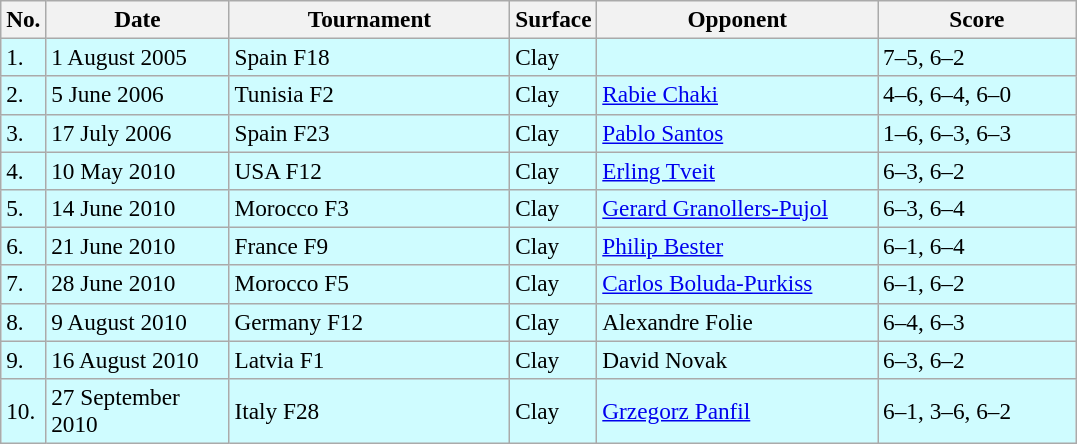<table class="sortable wikitable" style=font-size:97%>
<tr>
<th>No.</th>
<th width=115>Date</th>
<th width=180>Tournament</th>
<th>Surface</th>
<th width=180>Opponent</th>
<th width=125>Score</th>
</tr>
<tr bgcolor=CFFCFF>
<td>1.</td>
<td>1 August 2005</td>
<td>Spain F18</td>
<td>Clay</td>
<td></td>
<td>7–5, 6–2</td>
</tr>
<tr bgcolor=CFFCFF>
<td>2.</td>
<td>5 June 2006</td>
<td>Tunisia F2</td>
<td>Clay</td>
<td> <a href='#'>Rabie Chaki</a></td>
<td>4–6, 6–4, 6–0</td>
</tr>
<tr bgcolor=CFFCFF>
<td>3.</td>
<td>17 July 2006</td>
<td>Spain F23</td>
<td>Clay</td>
<td> <a href='#'>Pablo Santos</a></td>
<td>1–6, 6–3, 6–3</td>
</tr>
<tr bgcolor=CFFCFF>
<td>4.</td>
<td>10 May 2010</td>
<td>USA F12</td>
<td>Clay</td>
<td> <a href='#'>Erling Tveit</a></td>
<td>6–3, 6–2</td>
</tr>
<tr bgcolor=CFFCFF>
<td>5.</td>
<td>14 June  2010</td>
<td>Morocco F3</td>
<td>Clay</td>
<td> <a href='#'>Gerard Granollers-Pujol</a></td>
<td>6–3, 6–4</td>
</tr>
<tr bgcolor=CFFCFF>
<td>6.</td>
<td>21 June 2010</td>
<td>France F9</td>
<td>Clay</td>
<td> <a href='#'>Philip Bester</a></td>
<td>6–1, 6–4</td>
</tr>
<tr bgcolor=CFFCFF>
<td>7.</td>
<td>28 June 2010</td>
<td>Morocco F5</td>
<td>Clay</td>
<td> <a href='#'>Carlos Boluda-Purkiss</a></td>
<td>6–1, 6–2</td>
</tr>
<tr bgcolor=CFFCFF>
<td>8.</td>
<td>9 August 2010</td>
<td>Germany F12</td>
<td>Clay</td>
<td> Alexandre Folie</td>
<td>6–4, 6–3</td>
</tr>
<tr bgcolor=CFFCFF>
<td>9.</td>
<td>16 August 2010</td>
<td>Latvia F1</td>
<td>Clay</td>
<td> David Novak</td>
<td>6–3, 6–2</td>
</tr>
<tr bgcolor=CFFCFF>
<td>10.</td>
<td>27 September 2010</td>
<td>Italy F28</td>
<td>Clay</td>
<td> <a href='#'>Grzegorz Panfil</a></td>
<td>6–1, 3–6, 6–2</td>
</tr>
</table>
